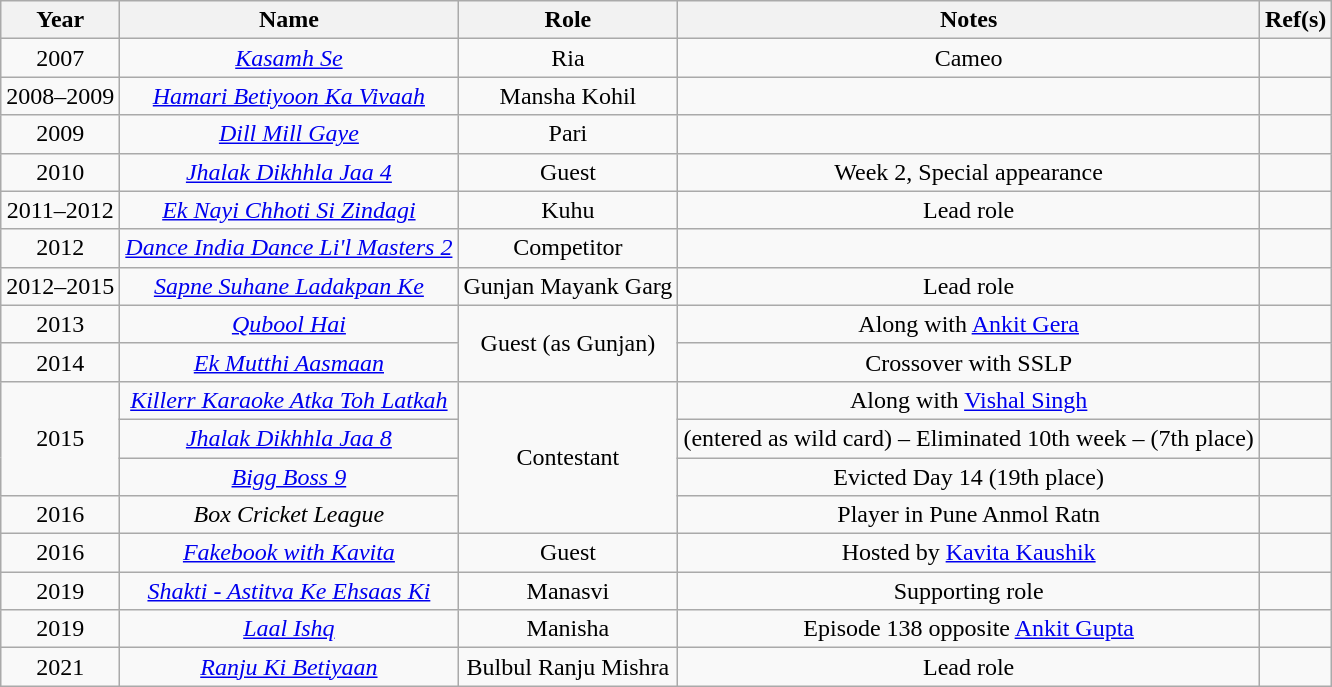<table class="wikitable" style="text-align:center;">
<tr>
<th>Year</th>
<th>Name</th>
<th>Role</th>
<th>Notes</th>
<th>Ref(s)</th>
</tr>
<tr>
<td>2007</td>
<td><em><a href='#'>Kasamh Se</a></em></td>
<td>Ria</td>
<td>Cameo</td>
<td style="text-align:center;"></td>
</tr>
<tr>
<td>2008–2009</td>
<td><em><a href='#'>Hamari Betiyoon Ka Vivaah</a></em></td>
<td>Mansha Kohil</td>
<td></td>
<td style="text-align:center;"></td>
</tr>
<tr>
<td>2009</td>
<td><em><a href='#'>Dill Mill Gaye</a></em></td>
<td>Pari</td>
<td></td>
<td style="text-align:center;"></td>
</tr>
<tr>
<td>2010</td>
<td><em><a href='#'>Jhalak Dikhhla Jaa 4</a></em></td>
<td>Guest</td>
<td>Week 2, Special appearance</td>
<td style="text-align:center;"></td>
</tr>
<tr>
<td>2011–2012</td>
<td><em><a href='#'>Ek Nayi Chhoti Si Zindagi</a></em></td>
<td>Kuhu</td>
<td>Lead role</td>
<td style="text-align:center;"></td>
</tr>
<tr>
<td>2012</td>
<td><em><a href='#'>Dance India Dance Li'l Masters 2</a></em></td>
<td>Competitor</td>
<td></td>
<td style="text-align:center;"></td>
</tr>
<tr>
<td>2012–2015</td>
<td><em><a href='#'>Sapne Suhane Ladakpan Ke</a></em></td>
<td>Gunjan Mayank Garg</td>
<td>Lead role</td>
<td style="text-align:center;"></td>
</tr>
<tr>
<td>2013</td>
<td><em><a href='#'>Qubool Hai</a></em></td>
<td rowspan="2">Guest (as Gunjan)</td>
<td>Along with <a href='#'>Ankit Gera</a></td>
<td style="text-align:center;"></td>
</tr>
<tr>
<td>2014</td>
<td><em><a href='#'>Ek Mutthi Aasmaan</a></em></td>
<td>Crossover with SSLP</td>
<td style="text-align:center;"></td>
</tr>
<tr>
<td rowspan="3">2015</td>
<td><em><a href='#'>Killerr Karaoke Atka Toh Latkah</a></em></td>
<td rowspan="4">Contestant</td>
<td>Along with <a href='#'>Vishal Singh</a></td>
<td style="text-align:center;"></td>
</tr>
<tr>
<td><em><a href='#'>Jhalak Dikhhla Jaa 8</a></em></td>
<td>(entered as wild card) – Eliminated 10th week – (7th place)</td>
<td style="text-align:center;"></td>
</tr>
<tr>
<td><em><a href='#'>Bigg Boss 9</a></em></td>
<td>Evicted Day 14 (19th place)</td>
<td style="text-align:center;"></td>
</tr>
<tr>
<td>2016</td>
<td><em>Box Cricket League</em></td>
<td>Player in Pune Anmol Ratn</td>
<td style="text-align:center;"></td>
</tr>
<tr>
<td>2016</td>
<td><em><a href='#'>Fakebook with Kavita</a></em></td>
<td>Guest</td>
<td>Hosted by <a href='#'>Kavita Kaushik</a></td>
<td style="text-align:center;"></td>
</tr>
<tr>
<td>2019</td>
<td><em><a href='#'>Shakti - Astitva Ke Ehsaas Ki</a></em></td>
<td>Manasvi</td>
<td>Supporting role</td>
<td style="text-align:center;"></td>
</tr>
<tr>
<td>2019</td>
<td><em><a href='#'>Laal Ishq</a></em></td>
<td>Manisha</td>
<td>Episode 138 opposite <a href='#'>Ankit Gupta</a></td>
<td style="text-align:center;"></td>
</tr>
<tr>
<td>2021</td>
<td><em><a href='#'>Ranju Ki Betiyaan</a></em></td>
<td>Bulbul Ranju Mishra</td>
<td>Lead role</td>
<td style="text-align:center;"></td>
</tr>
</table>
